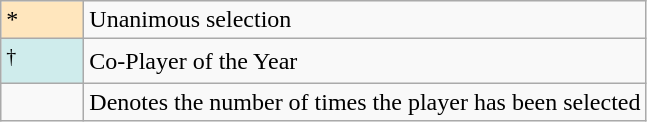<table class="wikitable">
<tr>
<td style="background-color:#FFE6BD; width:3em;">*</td>
<td>Unanimous selection</td>
</tr>
<tr>
<td style="background-color:#CFECEC; width:3em;"><sup>†</sup></td>
<td>Co-Player of the Year</td>
</tr>
<tr>
<td></td>
<td>Denotes the number of times the player has been selected</td>
</tr>
</table>
